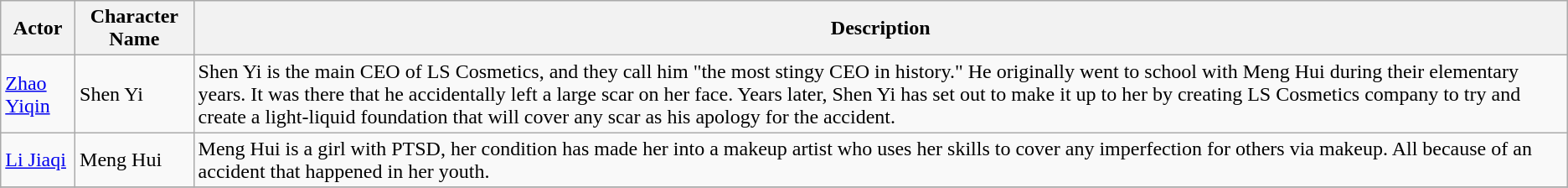<table class="wikitable">
<tr>
<th>Actor</th>
<th>Character Name</th>
<th>Description</th>
</tr>
<tr>
<td><a href='#'>Zhao Yiqin</a></td>
<td>Shen Yi</td>
<td>Shen Yi is the main CEO of LS Cosmetics, and they call him "the most stingy CEO in history." He originally went to school with Meng Hui during their elementary years. It was there that he accidentally left a large scar on her face.  Years later, Shen Yi has set out to make it up to her by creating LS Cosmetics company to try and create a light-liquid foundation that will cover any scar as his apology for the accident.</td>
</tr>
<tr>
<td><a href='#'>Li Jiaqi</a></td>
<td>Meng Hui</td>
<td>Meng Hui is a girl with PTSD, her condition has made her into a makeup artist who uses her skills to cover any imperfection for others via makeup. All because of an accident that happened in her youth.</td>
</tr>
<tr>
</tr>
</table>
